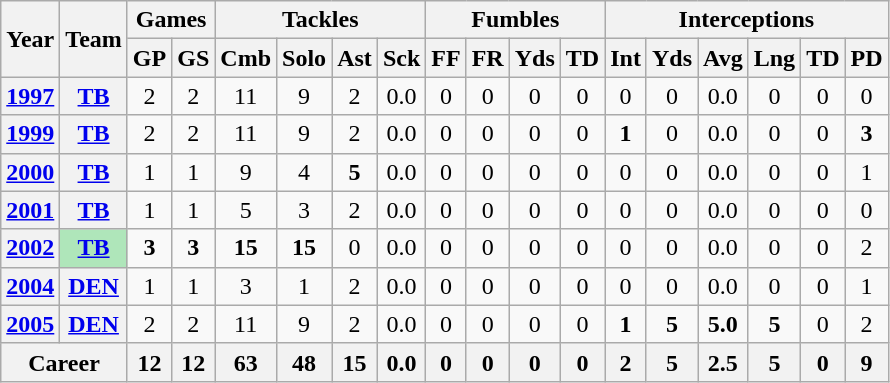<table class="wikitable" style="text-align:center;">
<tr>
<th rowspan="2">Year</th>
<th rowspan="2">Team</th>
<th colspan="2">Games</th>
<th colspan="4">Tackles</th>
<th colspan="4">Fumbles</th>
<th colspan="6">Interceptions</th>
</tr>
<tr>
<th>GP</th>
<th>GS</th>
<th>Cmb</th>
<th>Solo</th>
<th>Ast</th>
<th>Sck</th>
<th>FF</th>
<th>FR</th>
<th>Yds</th>
<th>TD</th>
<th>Int</th>
<th>Yds</th>
<th>Avg</th>
<th>Lng</th>
<th>TD</th>
<th>PD</th>
</tr>
<tr>
<th><a href='#'>1997</a></th>
<th><a href='#'>TB</a></th>
<td>2</td>
<td>2</td>
<td>11</td>
<td>9</td>
<td>2</td>
<td>0.0</td>
<td>0</td>
<td>0</td>
<td>0</td>
<td>0</td>
<td>0</td>
<td>0</td>
<td>0.0</td>
<td>0</td>
<td>0</td>
<td>0</td>
</tr>
<tr>
<th><a href='#'>1999</a></th>
<th><a href='#'>TB</a></th>
<td>2</td>
<td>2</td>
<td>11</td>
<td>9</td>
<td>2</td>
<td>0.0</td>
<td>0</td>
<td>0</td>
<td>0</td>
<td>0</td>
<td><strong>1</strong></td>
<td>0</td>
<td>0.0</td>
<td>0</td>
<td>0</td>
<td><strong>3</strong></td>
</tr>
<tr>
<th><a href='#'>2000</a></th>
<th><a href='#'>TB</a></th>
<td>1</td>
<td>1</td>
<td>9</td>
<td>4</td>
<td><strong>5</strong></td>
<td>0.0</td>
<td>0</td>
<td>0</td>
<td>0</td>
<td>0</td>
<td>0</td>
<td>0</td>
<td>0.0</td>
<td>0</td>
<td>0</td>
<td>1</td>
</tr>
<tr>
<th><a href='#'>2001</a></th>
<th><a href='#'>TB</a></th>
<td>1</td>
<td>1</td>
<td>5</td>
<td>3</td>
<td>2</td>
<td>0.0</td>
<td>0</td>
<td>0</td>
<td>0</td>
<td>0</td>
<td>0</td>
<td>0</td>
<td>0.0</td>
<td>0</td>
<td>0</td>
<td>0</td>
</tr>
<tr>
<th><a href='#'>2002</a></th>
<th style="background:#afe6ba;"><a href='#'>TB</a></th>
<td><strong>3</strong></td>
<td><strong>3</strong></td>
<td><strong>15</strong></td>
<td><strong>15</strong></td>
<td>0</td>
<td>0.0</td>
<td>0</td>
<td>0</td>
<td>0</td>
<td>0</td>
<td>0</td>
<td>0</td>
<td>0.0</td>
<td>0</td>
<td>0</td>
<td>2</td>
</tr>
<tr>
<th><a href='#'>2004</a></th>
<th><a href='#'>DEN</a></th>
<td>1</td>
<td>1</td>
<td>3</td>
<td>1</td>
<td>2</td>
<td>0.0</td>
<td>0</td>
<td>0</td>
<td>0</td>
<td>0</td>
<td>0</td>
<td>0</td>
<td>0.0</td>
<td>0</td>
<td>0</td>
<td>1</td>
</tr>
<tr>
<th><a href='#'>2005</a></th>
<th><a href='#'>DEN</a></th>
<td>2</td>
<td>2</td>
<td>11</td>
<td>9</td>
<td>2</td>
<td>0.0</td>
<td>0</td>
<td>0</td>
<td>0</td>
<td>0</td>
<td><strong>1</strong></td>
<td><strong>5</strong></td>
<td><strong>5.0</strong></td>
<td><strong>5</strong></td>
<td>0</td>
<td>2</td>
</tr>
<tr>
<th colspan="2">Career</th>
<th>12</th>
<th>12</th>
<th>63</th>
<th>48</th>
<th>15</th>
<th>0.0</th>
<th>0</th>
<th>0</th>
<th>0</th>
<th>0</th>
<th>2</th>
<th>5</th>
<th>2.5</th>
<th>5</th>
<th>0</th>
<th>9</th>
</tr>
</table>
